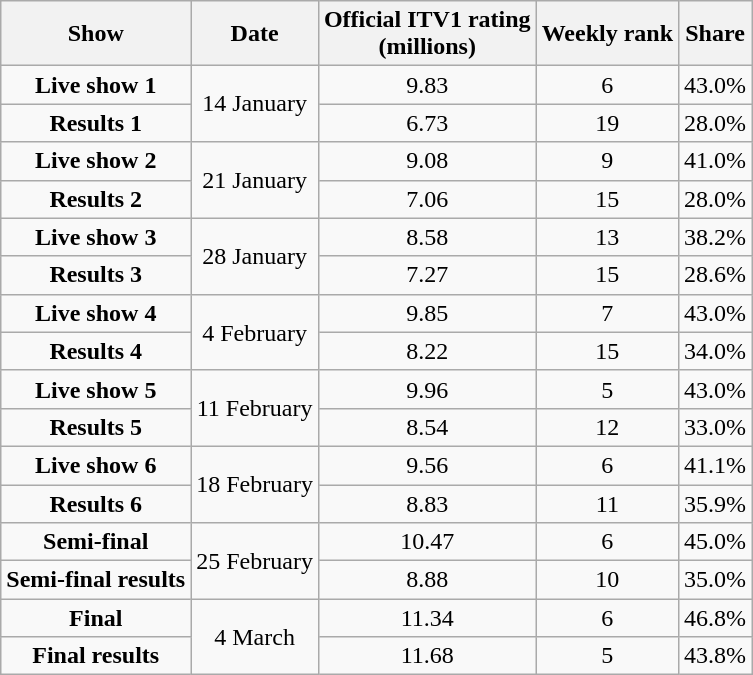<table class="wikitable sortable" style="text-align:center">
<tr>
<th>Show</th>
<th>Date</th>
<th>Official ITV1 rating<br>(millions)</th>
<th>Weekly rank</th>
<th>Share</th>
</tr>
<tr>
<td><strong>Live show 1</strong></td>
<td rowspan="2">14 January</td>
<td>9.83</td>
<td>6</td>
<td>43.0%</td>
</tr>
<tr>
<td><strong>Results 1</strong></td>
<td>6.73</td>
<td>19</td>
<td>28.0%</td>
</tr>
<tr>
<td><strong>Live show 2</strong></td>
<td rowspan="2">21 January</td>
<td>9.08</td>
<td>9</td>
<td>41.0%</td>
</tr>
<tr>
<td><strong>Results 2</strong></td>
<td>7.06</td>
<td>15</td>
<td>28.0%</td>
</tr>
<tr>
<td><strong>Live show 3</strong></td>
<td rowspan="2">28 January</td>
<td>8.58</td>
<td>13</td>
<td>38.2%</td>
</tr>
<tr>
<td><strong>Results 3</strong></td>
<td>7.27</td>
<td>15</td>
<td>28.6%</td>
</tr>
<tr>
<td><strong>Live show 4</strong></td>
<td rowspan="2">4 February</td>
<td>9.85</td>
<td>7</td>
<td>43.0%</td>
</tr>
<tr>
<td><strong>Results 4</strong></td>
<td>8.22</td>
<td>15</td>
<td>34.0%</td>
</tr>
<tr>
<td><strong>Live show 5</strong></td>
<td rowspan="2">11 February</td>
<td>9.96</td>
<td>5</td>
<td>43.0%</td>
</tr>
<tr>
<td><strong>Results 5</strong></td>
<td>8.54</td>
<td>12</td>
<td>33.0%</td>
</tr>
<tr S>
<td><strong>Live show 6</strong></td>
<td rowspan="2">18 February</td>
<td>9.56</td>
<td>6</td>
<td>41.1%</td>
</tr>
<tr>
<td><strong>Results 6</strong></td>
<td>8.83</td>
<td>11</td>
<td>35.9%</td>
</tr>
<tr>
<td><strong>Semi-final</strong></td>
<td rowspan="2">25 February</td>
<td>10.47</td>
<td>6</td>
<td>45.0%</td>
</tr>
<tr>
<td><strong>Semi-final results</strong></td>
<td>8.88</td>
<td>10</td>
<td>35.0%</td>
</tr>
<tr>
<td><strong>Final</strong></td>
<td rowspan="2">4 March</td>
<td>11.34</td>
<td>6</td>
<td>46.8%</td>
</tr>
<tr>
<td><strong>Final results</strong></td>
<td>11.68</td>
<td>5</td>
<td>43.8%</td>
</tr>
</table>
